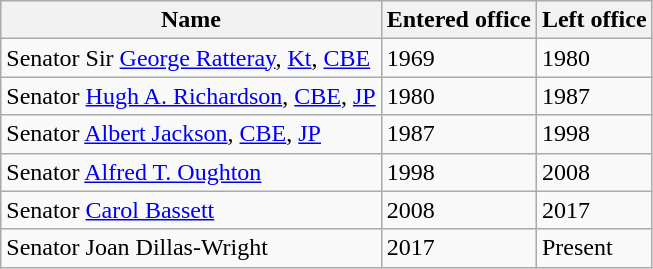<table class="wikitable">
<tr>
<th>Name</th>
<th>Entered office</th>
<th>Left office</th>
</tr>
<tr>
<td>Senator Sir <a href='#'>George Ratteray</a>, <a href='#'>Kt</a>, <a href='#'>CBE</a></td>
<td>1969</td>
<td>1980</td>
</tr>
<tr>
<td>Senator <a href='#'>Hugh A. Richardson</a>, <a href='#'>CBE</a>, <a href='#'>JP</a></td>
<td>1980</td>
<td>1987</td>
</tr>
<tr>
<td>Senator <a href='#'>Albert Jackson</a>, <a href='#'>CBE</a>, <a href='#'>JP</a></td>
<td>1987</td>
<td>1998</td>
</tr>
<tr>
<td>Senator <a href='#'>Alfred T. Oughton</a></td>
<td>1998</td>
<td>2008</td>
</tr>
<tr>
<td>Senator <a href='#'>Carol Bassett</a></td>
<td>2008</td>
<td>2017</td>
</tr>
<tr>
<td>Senator Joan Dillas-Wright</td>
<td>2017</td>
<td>Present</td>
</tr>
</table>
